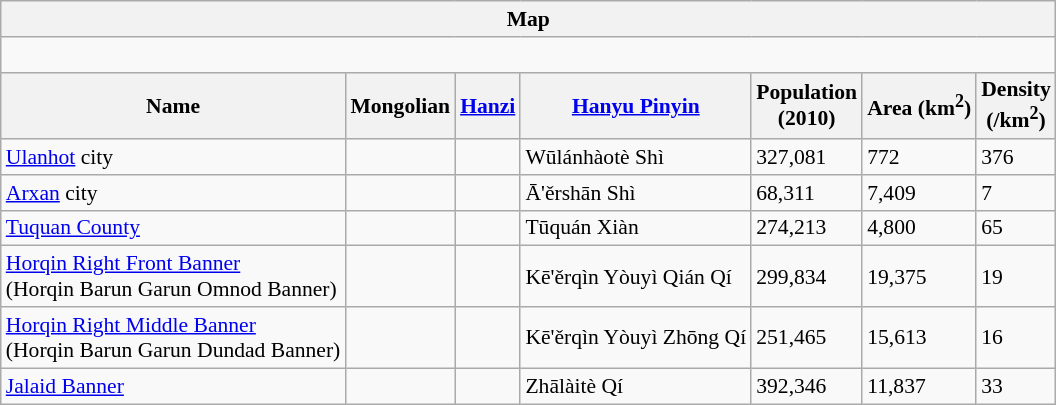<table class="wikitable"  style="font-size:90%;" align=center>
<tr>
<th colspan="8" align="center">Map</th>
</tr>
<tr>
<td colspan="8" align="center"><div><br> 







</div></td>
</tr>
<tr>
<th>Name</th>
<th>Mongolian</th>
<th><a href='#'>Hanzi</a></th>
<th><a href='#'>Hanyu Pinyin</a></th>
<th>Population<br>(2010)</th>
<th>Area (km<sup>2</sup>)</th>
<th>Density<br>(/km<sup>2</sup>)</th>
</tr>
<tr>
<td><a href='#'>Ulanhot</a> city</td>
<td><br></td>
<td></td>
<td>Wūlánhàotè Shì</td>
<td>327,081</td>
<td>772</td>
<td>376</td>
</tr>
<tr>
<td><a href='#'>Arxan</a> city</td>
<td><br></td>
<td></td>
<td>Ā'ěrshān Shì</td>
<td>68,311</td>
<td>7,409</td>
<td>7</td>
</tr>
<tr>
<td><a href='#'>Tuquan County</a></td>
<td><br></td>
<td></td>
<td>Tūquán Xiàn</td>
<td>274,213</td>
<td>4,800</td>
<td>65</td>
</tr>
<tr>
<td><a href='#'>Horqin Right Front Banner</a><br>(Horqin Barun Garun Omnod Banner)</td>
<td><br></td>
<td></td>
<td>Kē'ěrqìn Yòuyì Qián Qí</td>
<td>299,834</td>
<td>19,375</td>
<td>19</td>
</tr>
<tr>
<td><a href='#'>Horqin Right Middle Banner</a><br>(Horqin Barun Garun Dundad Banner)</td>
<td><br></td>
<td></td>
<td>Kē'ěrqìn Yòuyì Zhōng Qí</td>
<td>251,465</td>
<td>15,613</td>
<td>16</td>
</tr>
<tr>
<td><a href='#'>Jalaid Banner</a></td>
<td><br></td>
<td></td>
<td>Zhālàitè Qí</td>
<td>392,346</td>
<td>11,837</td>
<td>33</td>
</tr>
</table>
